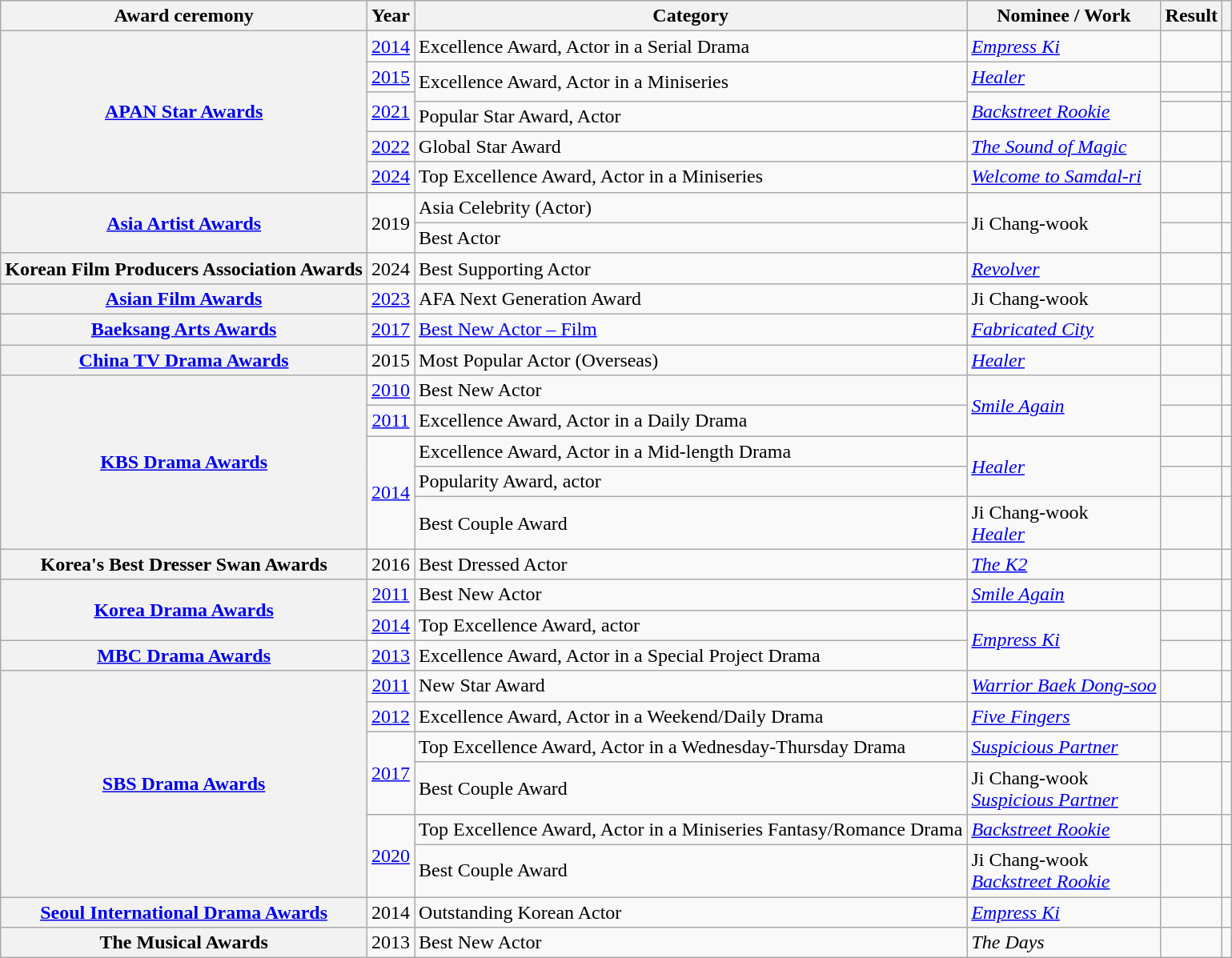<table class="wikitable plainrowheaders sortable">
<tr>
<th scope="col">Award ceremony</th>
<th scope="col">Year</th>
<th scope="col">Category</th>
<th scope="col">Nominee / Work</th>
<th scope="col">Result</th>
<th scope="col" class="unsortable"></th>
</tr>
<tr>
<th scope="row"  rowspan="6"><a href='#'>APAN Star Awards</a></th>
<td style="text-align:center"><a href='#'>2014</a></td>
<td>Excellence Award, Actor in a Serial Drama</td>
<td><em><a href='#'>Empress Ki</a></em></td>
<td></td>
<td style="text-align:center"></td>
</tr>
<tr>
<td style="text-align:center"><a href='#'>2015</a></td>
<td rowspan="2">Excellence Award, Actor in a Miniseries</td>
<td><em><a href='#'>Healer</a></em></td>
<td></td>
<td style="text-align:center"></td>
</tr>
<tr>
<td rowspan="2" style="text-align:center"><a href='#'>2021</a></td>
<td rowspan="2"><em><a href='#'>Backstreet Rookie</a></em></td>
<td></td>
<td style="text-align:center"></td>
</tr>
<tr>
<td>Popular Star Award, Actor</td>
<td></td>
<td style="text-align:center"></td>
</tr>
<tr>
<td style="text-align:center"><a href='#'>2022</a></td>
<td>Global Star Award</td>
<td><em><a href='#'>The Sound of Magic</a></em></td>
<td></td>
<td style="text-align:center"></td>
</tr>
<tr>
<td style="text-align:center"><a href='#'>2024</a></td>
<td>Top Excellence Award, Actor in a Miniseries</td>
<td><em><a href='#'>Welcome to Samdal-ri</a></em></td>
<td></td>
<td style="text-align:center"></td>
</tr>
<tr>
<th scope="row"  rowspan="2"><a href='#'>Asia Artist Awards</a></th>
<td rowspan="2" style="text-align:center">2019</td>
<td>Asia Celebrity (Actor)</td>
<td rowspan="2">Ji Chang-wook</td>
<td></td>
<td style="text-align:center"></td>
</tr>
<tr>
<td>Best Actor</td>
<td></td>
<td style="text-align:center"></td>
</tr>
<tr>
<th scope="row">Korean Film Producers Association Awards</th>
<td style="text-align:center">2024</td>
<td>Best Supporting Actor</td>
<td><em><a href='#'>Revolver</a></em></td>
<td></td>
<td style="text-align:center"></td>
</tr>
<tr>
<th scope="row"><a href='#'>Asian Film Awards</a></th>
<td style="text-align:center"><a href='#'>2023</a></td>
<td>AFA Next Generation Award</td>
<td>Ji Chang-wook</td>
<td></td>
<td style="text-align:center"></td>
</tr>
<tr>
<th scope="row"><a href='#'>Baeksang Arts Awards</a></th>
<td style="text-align:center"><a href='#'>2017</a></td>
<td><a href='#'>Best New Actor – Film</a></td>
<td><em><a href='#'>Fabricated City</a></em></td>
<td></td>
<td style="text-align:center"></td>
</tr>
<tr>
<th scope="row"><a href='#'>China TV Drama Awards</a></th>
<td style="text-align:center">2015</td>
<td>Most Popular Actor (Overseas)</td>
<td><em><a href='#'>Healer</a></em></td>
<td></td>
<td style="text-align:center"></td>
</tr>
<tr>
<th scope="row"  rowspan="5"><a href='#'>KBS Drama Awards</a></th>
<td style="text-align:center"><a href='#'>2010</a></td>
<td>Best New Actor</td>
<td rowspan="2"><em><a href='#'>Smile Again</a></em></td>
<td></td>
<td style="text-align:center"></td>
</tr>
<tr>
<td style="text-align:center"><a href='#'>2011</a></td>
<td>Excellence Award, Actor in a Daily Drama</td>
<td></td>
<td style="text-align:center"></td>
</tr>
<tr>
<td rowspan="3" style="text-align:center"><a href='#'>2014</a></td>
<td>Excellence Award, Actor in a Mid-length Drama</td>
<td rowspan="2"><em><a href='#'>Healer</a></em></td>
<td></td>
<td style="text-align:center"></td>
</tr>
<tr>
<td>Popularity Award, actor</td>
<td></td>
<td style="text-align:center"></td>
</tr>
<tr>
<td>Best Couple Award</td>
<td>Ji Chang-wook <br><em><a href='#'>Healer</a></em></td>
<td></td>
<td style="text-align:center"></td>
</tr>
<tr>
<th scope="row">Korea's Best Dresser Swan Awards</th>
<td style="text-align:center">2016</td>
<td>Best Dressed Actor</td>
<td><em><a href='#'>The K2</a></em></td>
<td></td>
<td style="text-align:center"></td>
</tr>
<tr>
<th scope="row" rowspan="2"><a href='#'>Korea Drama Awards</a></th>
<td style="text-align:center"><a href='#'>2011</a></td>
<td>Best New Actor</td>
<td><em><a href='#'>Smile Again</a></em></td>
<td></td>
<td style="text-align:center"></td>
</tr>
<tr>
<td style="text-align:center"><a href='#'>2014</a></td>
<td>Top Excellence Award, actor</td>
<td rowspan="2"><em><a href='#'>Empress Ki</a></em></td>
<td></td>
<td style="text-align:center"></td>
</tr>
<tr>
<th scope="row"><a href='#'>MBC Drama Awards</a></th>
<td style="text-align:center"><a href='#'>2013</a></td>
<td>Excellence Award, Actor in a Special Project Drama</td>
<td></td>
<td style="text-align:center"></td>
</tr>
<tr>
<th scope="row"  rowspan="6"><a href='#'>SBS Drama Awards</a></th>
<td style="text-align:center"><a href='#'>2011</a></td>
<td>New Star Award</td>
<td><em><a href='#'>Warrior Baek Dong-soo</a></em></td>
<td></td>
<td style="text-align:center"></td>
</tr>
<tr>
<td style="text-align:center"><a href='#'>2012</a></td>
<td>Excellence Award, Actor in a Weekend/Daily Drama</td>
<td><em><a href='#'>Five Fingers</a></em></td>
<td></td>
<td style="text-align:center"></td>
</tr>
<tr>
<td rowspan="2" style="text-align:center"><a href='#'>2017</a></td>
<td>Top Excellence Award, Actor in a Wednesday-Thursday Drama</td>
<td><em><a href='#'>Suspicious Partner</a></em></td>
<td></td>
<td style="text-align:center"></td>
</tr>
<tr>
<td>Best Couple Award</td>
<td>Ji Chang-wook <br><em><a href='#'>Suspicious Partner</a></em></td>
<td></td>
<td style="text-align:center"></td>
</tr>
<tr>
<td rowspan="2" style="text-align:center"><a href='#'>2020</a></td>
<td>Top Excellence Award, Actor in a Miniseries Fantasy/Romance Drama</td>
<td><em><a href='#'>Backstreet Rookie</a></em></td>
<td></td>
<td style="text-align:center"></td>
</tr>
<tr>
<td>Best Couple Award</td>
<td>Ji Chang-wook <br> <em><a href='#'>Backstreet Rookie</a></em></td>
<td></td>
<td style="text-align:center"></td>
</tr>
<tr>
<th scope="row"><a href='#'>Seoul International Drama Awards</a></th>
<td style="text-align:center">2014</td>
<td>Outstanding Korean Actor</td>
<td><em><a href='#'>Empress Ki</a></em></td>
<td></td>
<td style="text-align:center"></td>
</tr>
<tr>
<th scope="row">The Musical Awards</th>
<td style="text-align:center">2013</td>
<td>Best New Actor</td>
<td><em>The Days</em></td>
<td></td>
<td style="text-align:center"></td>
</tr>
</table>
